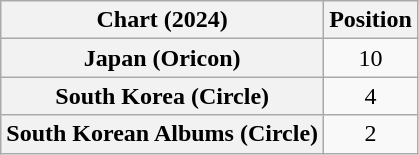<table class="wikitable sortable plainrowheaders" style="text-align:center">
<tr>
<th scope="col">Chart (2024)</th>
<th scope="col">Position</th>
</tr>
<tr>
<th scope="row">Japan (Oricon)</th>
<td>10</td>
</tr>
<tr>
<th scope="row">South Korea (Circle)</th>
<td>4</td>
</tr>
<tr>
<th scope="row">South Korean Albums (Circle)</th>
<td>2</td>
</tr>
</table>
